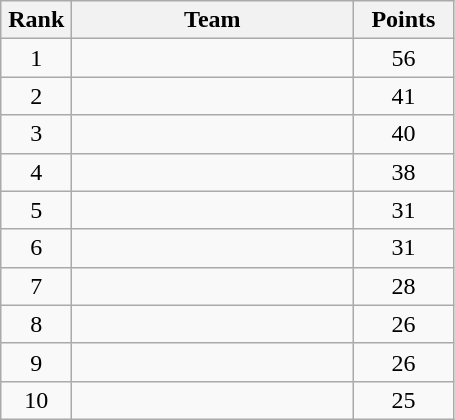<table class="wikitable" style="text-align:center;">
<tr>
<th width=40>Rank</th>
<th width=180>Team</th>
<th width=60>Points</th>
</tr>
<tr>
<td>1</td>
<td align=left></td>
<td>56</td>
</tr>
<tr>
<td>2</td>
<td align=left></td>
<td>41</td>
</tr>
<tr>
<td>3</td>
<td align=left></td>
<td>40</td>
</tr>
<tr>
<td>4</td>
<td align=left></td>
<td>38</td>
</tr>
<tr>
<td>5</td>
<td align=left></td>
<td>31</td>
</tr>
<tr>
<td>6</td>
<td align=left></td>
<td>31</td>
</tr>
<tr>
<td>7</td>
<td align=left></td>
<td>28</td>
</tr>
<tr>
<td>8</td>
<td align=left></td>
<td>26</td>
</tr>
<tr>
<td>9</td>
<td align=left></td>
<td>26</td>
</tr>
<tr>
<td>10</td>
<td align=left></td>
<td>25</td>
</tr>
</table>
